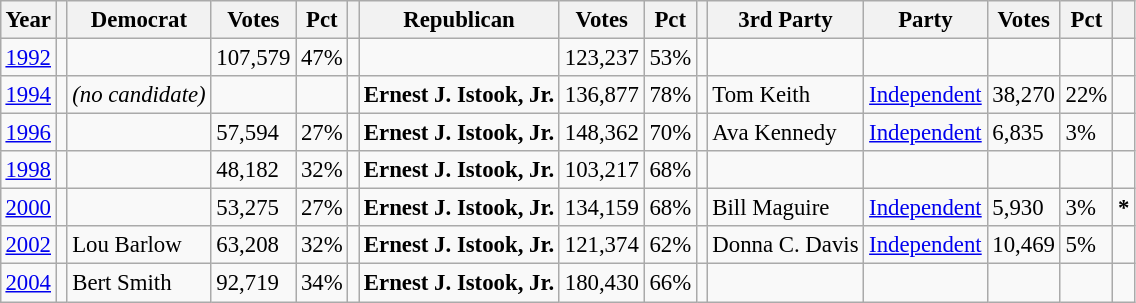<table class="wikitable" style="margin:0.5em ; font-size:95%">
<tr>
<th>Year</th>
<th></th>
<th>Democrat</th>
<th>Votes</th>
<th>Pct</th>
<th></th>
<th>Republican</th>
<th>Votes</th>
<th>Pct</th>
<th></th>
<th>3rd Party</th>
<th>Party</th>
<th>Votes</th>
<th>Pct</th>
<th></th>
</tr>
<tr>
<td><a href='#'>1992</a></td>
<td></td>
<td></td>
<td>107,579</td>
<td>47%</td>
<td></td>
<td></td>
<td>123,237</td>
<td>53%</td>
<td></td>
<td></td>
<td></td>
<td></td>
<td></td>
<td></td>
</tr>
<tr>
<td><a href='#'>1994</a></td>
<td></td>
<td><em>(no candidate)</em></td>
<td></td>
<td></td>
<td></td>
<td><strong>Ernest J. Istook, Jr.</strong></td>
<td>136,877</td>
<td>78%</td>
<td></td>
<td>Tom Keith</td>
<td><a href='#'>Independent</a></td>
<td>38,270</td>
<td>22%</td>
<td></td>
</tr>
<tr>
<td><a href='#'>1996</a></td>
<td></td>
<td></td>
<td>57,594</td>
<td>27%</td>
<td></td>
<td><strong>Ernest J. Istook, Jr.</strong></td>
<td>148,362</td>
<td>70%</td>
<td></td>
<td>Ava Kennedy</td>
<td><a href='#'>Independent</a></td>
<td>6,835</td>
<td>3%</td>
<td></td>
</tr>
<tr>
<td><a href='#'>1998</a></td>
<td></td>
<td></td>
<td>48,182</td>
<td>32%</td>
<td></td>
<td><strong>Ernest J. Istook, Jr.</strong></td>
<td>103,217</td>
<td>68%</td>
<td></td>
<td></td>
<td></td>
<td></td>
<td></td>
<td></td>
</tr>
<tr>
<td><a href='#'>2000</a></td>
<td></td>
<td></td>
<td>53,275</td>
<td>27%</td>
<td></td>
<td><strong>Ernest J. Istook, Jr.</strong></td>
<td>134,159</td>
<td>68%</td>
<td></td>
<td>Bill Maguire</td>
<td><a href='#'>Independent</a></td>
<td>5,930</td>
<td>3%</td>
<td><strong>*</strong></td>
</tr>
<tr>
<td><a href='#'>2002</a></td>
<td></td>
<td>Lou Barlow</td>
<td>63,208</td>
<td>32%</td>
<td></td>
<td><strong>Ernest J. Istook, Jr.</strong></td>
<td>121,374</td>
<td>62%</td>
<td></td>
<td>Donna C. Davis</td>
<td><a href='#'>Independent</a></td>
<td>10,469</td>
<td>5%</td>
<td></td>
</tr>
<tr>
<td><a href='#'>2004</a></td>
<td></td>
<td>Bert Smith</td>
<td>92,719</td>
<td>34%</td>
<td></td>
<td><strong>Ernest J. Istook, Jr.</strong></td>
<td>180,430</td>
<td>66%</td>
<td></td>
<td></td>
<td></td>
<td></td>
<td></td>
<td></td>
</tr>
</table>
